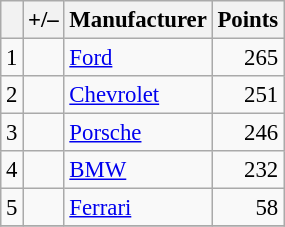<table class="wikitable" style="font-size: 95%;">
<tr>
<th scope="col"></th>
<th scope="col">+/–</th>
<th scope="col">Manufacturer</th>
<th scope="col">Points</th>
</tr>
<tr>
<td align=center>1</td>
<td align="left"></td>
<td> <a href='#'>Ford</a></td>
<td align=right>265</td>
</tr>
<tr>
<td align=center>2</td>
<td align="left"></td>
<td> <a href='#'>Chevrolet</a></td>
<td align=right>251</td>
</tr>
<tr>
<td align=center>3</td>
<td align="left"></td>
<td> <a href='#'>Porsche</a></td>
<td align=right>246</td>
</tr>
<tr>
<td align=center>4</td>
<td align="left"></td>
<td> <a href='#'>BMW</a></td>
<td align=right>232</td>
</tr>
<tr>
<td align=center>5</td>
<td align="left"></td>
<td> <a href='#'>Ferrari</a></td>
<td align=right>58</td>
</tr>
<tr>
</tr>
</table>
